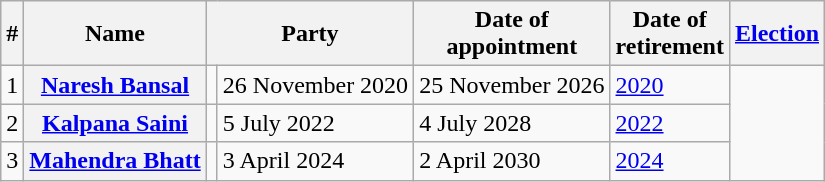<table class="wikitable sortable">
<tr>
<th>#</th>
<th>Name</th>
<th colspan="2">Party</th>
<th>Date of<br>appointment</th>
<th>Date of<br>retirement</th>
<th><a href='#'>Election</a></th>
</tr>
<tr>
<td>1</td>
<th><a href='#'>Naresh Bansal</a></th>
<td></td>
<td>26 November 2020</td>
<td>25 November 2026</td>
<td><a href='#'>2020</a></td>
</tr>
<tr>
<td>2</td>
<th><a href='#'>Kalpana Saini</a></th>
<td></td>
<td>5 July 2022</td>
<td>4 July 2028</td>
<td><a href='#'>2022</a></td>
</tr>
<tr>
<td>3</td>
<th><a href='#'>Mahendra Bhatt</a></th>
<td></td>
<td>3 April 2024</td>
<td>2 April 2030</td>
<td><a href='#'>2024</a></td>
</tr>
</table>
